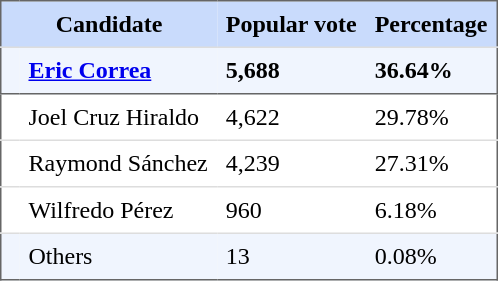<table style="border: 1px solid #666666; border-collapse: collapse" align="center" cellpadding="6">
<tr style="background-color: #C9DBFC">
<th colspan="2">Candidate</th>
<th>Popular vote</th>
<th>Percentage</th>
</tr>
<tr style="background-color: #F0F5FE">
<td style="border-top: 1px solid #DDDDDD"></td>
<td style="border-top: 1px solid #DDDDDD"><strong><a href='#'>Eric Correa</a></strong></td>
<td style="border-top: 1px solid #DDDDDD"><strong>5,688</strong></td>
<td style="border-top: 1px solid #DDDDDD"><strong>36.64%</strong></td>
</tr>
<tr>
<td style="border-top: 1px solid #666666"></td>
<td style="border-top: 1px solid #666666">Joel Cruz Hiraldo</td>
<td style="border-top: 1px solid #666666">4,622</td>
<td style="border-top: 1px solid #666666">29.78%</td>
</tr>
<tr>
<td style="border-top: 1px solid #DDDDDD"></td>
<td style="border-top: 1px solid #DDDDDD">Raymond Sánchez</td>
<td style="border-top: 1px solid #DDDDDD">4,239</td>
<td style="border-top: 1px solid #DDDDDD">27.31%</td>
</tr>
<tr>
<td style="border-top: 1px solid #DDDDDD"></td>
<td style="border-top: 1px solid #DDDDDD">Wilfredo Pérez</td>
<td style="border-top: 1px solid #DDDDDD">960</td>
<td style="border-top: 1px solid #DDDDDD">6.18%</td>
</tr>
<tr style="background-color: #F0F5FE">
<td style="border-top: 1px solid #DDDDDD"></td>
<td style="border-top: 1px solid #DDDDDD">Others</td>
<td style="border-top: 1px solid #DDDDDD">13</td>
<td style="border-top: 1px solid #DDDDDD">0.08%</td>
</tr>
</table>
